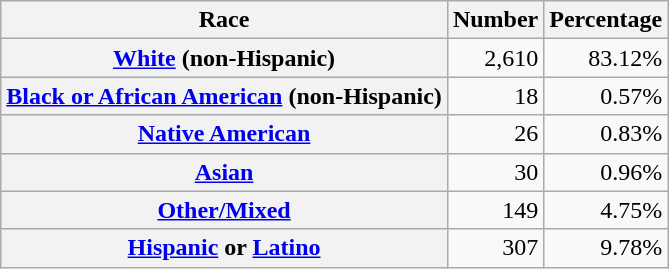<table class="wikitable" style="text-align:right">
<tr>
<th scope="col">Race</th>
<th scope="col">Number</th>
<th scope="col">Percentage</th>
</tr>
<tr>
<th scope="row"><a href='#'>White</a> (non-Hispanic)</th>
<td>2,610</td>
<td>83.12%</td>
</tr>
<tr>
<th scope="row"><a href='#'>Black or African American</a> (non-Hispanic)</th>
<td>18</td>
<td>0.57%</td>
</tr>
<tr>
<th scope="row"><a href='#'>Native American</a></th>
<td>26</td>
<td>0.83%</td>
</tr>
<tr>
<th scope="row"><a href='#'>Asian</a></th>
<td>30</td>
<td>0.96%</td>
</tr>
<tr>
<th scope="row"><a href='#'>Other/Mixed</a></th>
<td>149</td>
<td>4.75%</td>
</tr>
<tr>
<th scope="row"><a href='#'>Hispanic</a> or <a href='#'>Latino</a></th>
<td>307</td>
<td>9.78%</td>
</tr>
</table>
